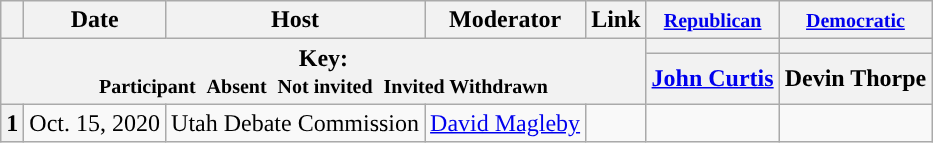<table class="wikitable" style="text-align:center;">
<tr>
<th scope="col"></th>
<th scope="col">Date</th>
<th scope="col">Host</th>
<th scope="col">Moderator</th>
<th scope="col">Link</th>
<th scope="col"><small><a href='#'>Republican</a></small></th>
<th scope="col"><small><a href='#'>Democratic</a></small></th>
</tr>
<tr>
<th colspan="5" rowspan="2">Key:<br> <small>Participant </small>  <small>Absent </small>  <small>Not invited </small>  <small>Invited  Withdrawn</small></th>
<th scope="col" style="background:"></th>
<th scope="col" style="background:"></th>
</tr>
<tr>
<th scope="col"><a href='#'>John Curtis</a></th>
<th scope="col">Devin Thorpe</th>
</tr>
<tr>
<th>1</th>
<td style="white-space:nowrap;">Oct. 15, 2020</td>
<td style="white-space:nowrap;">Utah Debate Commission</td>
<td style="white-space:nowrap;"><a href='#'>David Magleby</a></td>
<td style="white-space:nowrap;"></td>
<td></td>
<td></td>
</tr>
</table>
